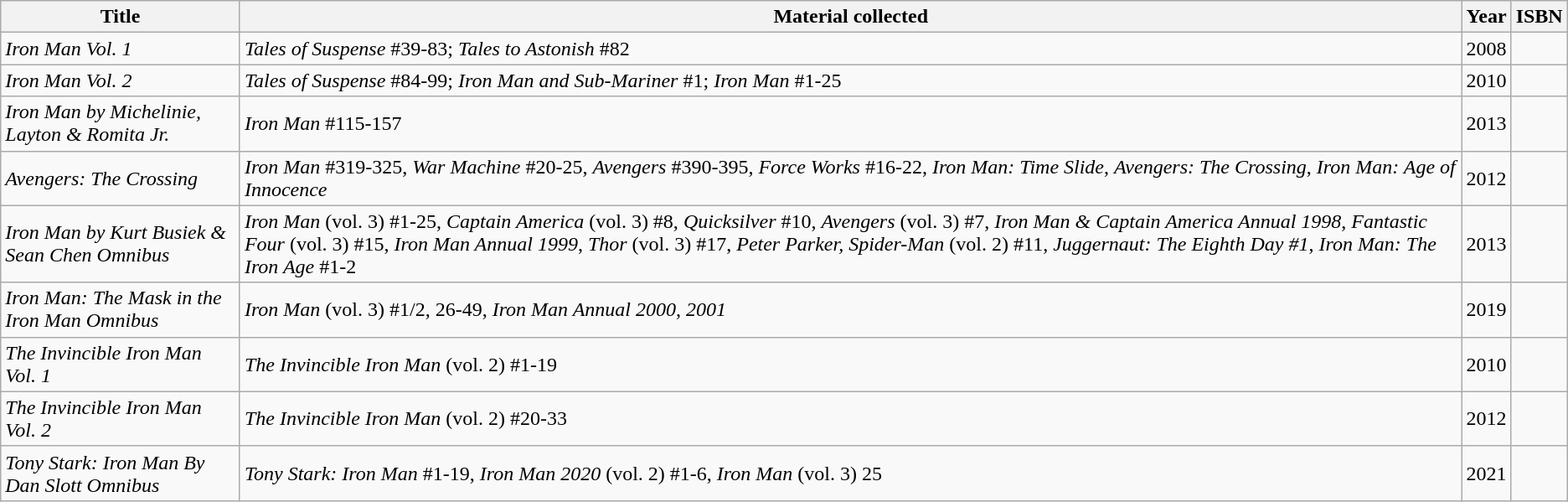<table class="wikitable sortable">
<tr>
<th>Title</th>
<th>Material collected</th>
<th>Year</th>
<th>ISBN</th>
</tr>
<tr>
<td><em>Iron Man Vol. 1</em></td>
<td><em>Tales of Suspense</em> #39-83; <em>Tales to Astonish</em> #82</td>
<td>2008</td>
<td></td>
</tr>
<tr>
<td><em>Iron Man Vol. 2</em></td>
<td><em>Tales of Suspense</em> #84-99; <em>Iron Man and Sub-Mariner</em> #1; <em>Iron Man</em> #1-25</td>
<td>2010</td>
<td></td>
</tr>
<tr>
<td><em>Iron Man by Michelinie, Layton & Romita Jr.</em></td>
<td><em>Iron Man</em> #115-157</td>
<td>2013</td>
<td></td>
</tr>
<tr>
<td><em>Avengers: The Crossing</em></td>
<td><em>Iron Man</em> #319-325, <em>War Machine</em> #20-25, <em>Avengers</em> #390-395, <em>Force Works</em> #16-22, <em>Iron Man: Time Slide</em>, <em>Avengers: The Crossing</em>, <em>Iron Man: Age of Innocence</em></td>
<td>2012</td>
<td></td>
</tr>
<tr>
<td><em>Iron Man by Kurt Busiek & Sean Chen Omnibus</em></td>
<td><em>Iron Man</em> (vol. 3) #1-25, <em>Captain America</em> (vol. 3) #8, <em>Quicksilver</em> #10, <em>Avengers</em> (vol. 3) #7, <em>Iron Man & Captain America Annual</em> <em>1998</em>, <em>Fantastic Four</em> (vol. 3) #15, <em>Iron Man Annual 1999</em>, <em>Thor</em> (vol. 3) #17, <em>Peter Parker, Spider-Man</em> (vol. 2) #11, <em>Juggernaut: The Eighth Day #1</em>, <em>Iron Man: The Iron Age</em> #1-2</td>
<td>2013</td>
<td></td>
</tr>
<tr>
<td><em>Iron Man: The Mask in the Iron Man Omnibus</em></td>
<td><em>Iron Man</em> (vol. 3) #1/2, 26-49, <em>Iron Man Annual 2000</em>, <em>2001</em></td>
<td>2019</td>
<td></td>
</tr>
<tr>
<td><em>The Invincible Iron Man Vol. 1</em></td>
<td><em>The Invincible Iron Man</em> (vol. 2) #1-19</td>
<td>2010</td>
<td></td>
</tr>
<tr>
<td><em>The Invincible Iron Man Vol. 2</em></td>
<td><em>The Invincible Iron Man</em> (vol. 2) #20-33</td>
<td>2012</td>
<td></td>
</tr>
<tr>
<td><em>Tony Stark: Iron Man By Dan Slott Omnibus</em></td>
<td><em>Tony Stark: Iron Man</em> #1-19, <em>Iron Man 2020</em> (vol. 2) #1-6, <em>Iron Man</em> (vol. 3) 25</td>
<td>2021</td>
<td></td>
</tr>
</table>
